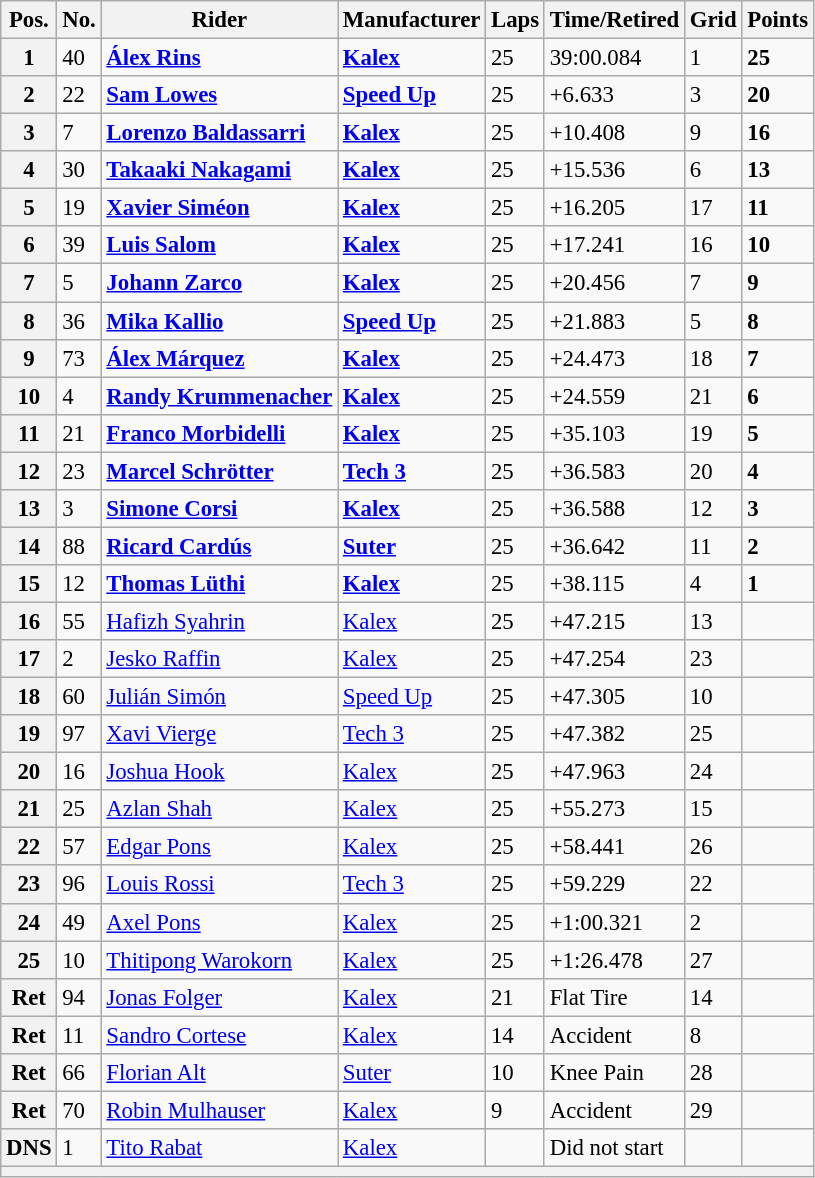<table class="wikitable" style="font-size: 95%;">
<tr>
<th>Pos.</th>
<th>No.</th>
<th>Rider</th>
<th>Manufacturer</th>
<th>Laps</th>
<th>Time/Retired</th>
<th>Grid</th>
<th>Points</th>
</tr>
<tr>
<th>1</th>
<td>40</td>
<td> <strong><a href='#'>Álex Rins</a></strong></td>
<td><strong><a href='#'>Kalex</a></strong></td>
<td>25</td>
<td>39:00.084</td>
<td>1</td>
<td><strong>25</strong></td>
</tr>
<tr>
<th>2</th>
<td>22</td>
<td> <strong><a href='#'>Sam Lowes</a></strong></td>
<td><strong><a href='#'>Speed Up</a></strong></td>
<td>25</td>
<td>+6.633</td>
<td>3</td>
<td><strong>20</strong></td>
</tr>
<tr>
<th>3</th>
<td>7</td>
<td> <strong><a href='#'>Lorenzo Baldassarri</a></strong></td>
<td><strong><a href='#'>Kalex</a></strong></td>
<td>25</td>
<td>+10.408</td>
<td>9</td>
<td><strong>16</strong></td>
</tr>
<tr>
<th>4</th>
<td>30</td>
<td> <strong><a href='#'>Takaaki Nakagami</a></strong></td>
<td><strong><a href='#'>Kalex</a></strong></td>
<td>25</td>
<td>+15.536</td>
<td>6</td>
<td><strong>13</strong></td>
</tr>
<tr>
<th>5</th>
<td>19</td>
<td> <strong><a href='#'>Xavier Siméon</a></strong></td>
<td><strong><a href='#'>Kalex</a></strong></td>
<td>25</td>
<td>+16.205</td>
<td>17</td>
<td><strong>11</strong></td>
</tr>
<tr>
<th>6</th>
<td>39</td>
<td> <strong><a href='#'>Luis Salom</a></strong></td>
<td><strong><a href='#'>Kalex</a></strong></td>
<td>25</td>
<td>+17.241</td>
<td>16</td>
<td><strong>10</strong></td>
</tr>
<tr>
<th>7</th>
<td>5</td>
<td> <strong><a href='#'>Johann Zarco</a></strong></td>
<td><strong><a href='#'>Kalex</a></strong></td>
<td>25</td>
<td>+20.456</td>
<td>7</td>
<td><strong>9</strong></td>
</tr>
<tr>
<th>8</th>
<td>36</td>
<td> <strong><a href='#'>Mika Kallio</a></strong></td>
<td><strong><a href='#'>Speed Up</a></strong></td>
<td>25</td>
<td>+21.883</td>
<td>5</td>
<td><strong>8</strong></td>
</tr>
<tr>
<th>9</th>
<td>73</td>
<td> <strong><a href='#'>Álex Márquez</a></strong></td>
<td><strong><a href='#'>Kalex</a></strong></td>
<td>25</td>
<td>+24.473</td>
<td>18</td>
<td><strong>7</strong></td>
</tr>
<tr>
<th>10</th>
<td>4</td>
<td> <strong><a href='#'>Randy Krummenacher</a></strong></td>
<td><strong><a href='#'>Kalex</a></strong></td>
<td>25</td>
<td>+24.559</td>
<td>21</td>
<td><strong>6</strong></td>
</tr>
<tr>
<th>11</th>
<td>21</td>
<td> <strong><a href='#'>Franco Morbidelli</a></strong></td>
<td><strong><a href='#'>Kalex</a></strong></td>
<td>25</td>
<td>+35.103</td>
<td>19</td>
<td><strong>5</strong></td>
</tr>
<tr>
<th>12</th>
<td>23</td>
<td> <strong><a href='#'>Marcel Schrötter</a></strong></td>
<td><strong><a href='#'>Tech 3</a></strong></td>
<td>25</td>
<td>+36.583</td>
<td>20</td>
<td><strong>4</strong></td>
</tr>
<tr>
<th>13</th>
<td>3</td>
<td> <strong><a href='#'>Simone Corsi</a></strong></td>
<td><strong><a href='#'>Kalex</a></strong></td>
<td>25</td>
<td>+36.588</td>
<td>12</td>
<td><strong>3</strong></td>
</tr>
<tr>
<th>14</th>
<td>88</td>
<td> <strong><a href='#'>Ricard Cardús</a></strong></td>
<td><strong><a href='#'>Suter</a></strong></td>
<td>25</td>
<td>+36.642</td>
<td>11</td>
<td><strong>2</strong></td>
</tr>
<tr>
<th>15</th>
<td>12</td>
<td> <strong><a href='#'>Thomas Lüthi</a></strong></td>
<td><strong><a href='#'>Kalex</a></strong></td>
<td>25</td>
<td>+38.115</td>
<td>4</td>
<td><strong>1</strong></td>
</tr>
<tr>
<th>16</th>
<td>55</td>
<td> <a href='#'>Hafizh Syahrin</a></td>
<td><a href='#'>Kalex</a></td>
<td>25</td>
<td>+47.215</td>
<td>13</td>
<td></td>
</tr>
<tr>
<th>17</th>
<td>2</td>
<td> <a href='#'>Jesko Raffin</a></td>
<td><a href='#'>Kalex</a></td>
<td>25</td>
<td>+47.254</td>
<td>23</td>
<td></td>
</tr>
<tr>
<th>18</th>
<td>60</td>
<td> <a href='#'>Julián Simón</a></td>
<td><a href='#'>Speed Up</a></td>
<td>25</td>
<td>+47.305</td>
<td>10</td>
<td></td>
</tr>
<tr>
<th>19</th>
<td>97</td>
<td> <a href='#'>Xavi Vierge</a></td>
<td><a href='#'>Tech 3</a></td>
<td>25</td>
<td>+47.382</td>
<td>25</td>
<td></td>
</tr>
<tr>
<th>20</th>
<td>16</td>
<td> <a href='#'>Joshua Hook</a></td>
<td><a href='#'>Kalex</a></td>
<td>25</td>
<td>+47.963</td>
<td>24</td>
<td></td>
</tr>
<tr>
<th>21</th>
<td>25</td>
<td> <a href='#'>Azlan Shah</a></td>
<td><a href='#'>Kalex</a></td>
<td>25</td>
<td>+55.273</td>
<td>15</td>
<td></td>
</tr>
<tr>
<th>22</th>
<td>57</td>
<td> <a href='#'>Edgar Pons</a></td>
<td><a href='#'>Kalex</a></td>
<td>25</td>
<td>+58.441</td>
<td>26</td>
<td></td>
</tr>
<tr>
<th>23</th>
<td>96</td>
<td> <a href='#'>Louis Rossi</a></td>
<td><a href='#'>Tech 3</a></td>
<td>25</td>
<td>+59.229</td>
<td>22</td>
<td></td>
</tr>
<tr>
<th>24</th>
<td>49</td>
<td> <a href='#'>Axel Pons</a></td>
<td><a href='#'>Kalex</a></td>
<td>25</td>
<td>+1:00.321</td>
<td>2</td>
<td></td>
</tr>
<tr>
<th>25</th>
<td>10</td>
<td> <a href='#'>Thitipong Warokorn</a></td>
<td><a href='#'>Kalex</a></td>
<td>25</td>
<td>+1:26.478</td>
<td>27</td>
<td></td>
</tr>
<tr>
<th>Ret</th>
<td>94</td>
<td> <a href='#'>Jonas Folger</a></td>
<td><a href='#'>Kalex</a></td>
<td>21</td>
<td>Flat Tire</td>
<td>14</td>
<td></td>
</tr>
<tr>
<th>Ret</th>
<td>11</td>
<td> <a href='#'>Sandro Cortese</a></td>
<td><a href='#'>Kalex</a></td>
<td>14</td>
<td>Accident</td>
<td>8</td>
<td></td>
</tr>
<tr>
<th>Ret</th>
<td>66</td>
<td> <a href='#'>Florian Alt</a></td>
<td><a href='#'>Suter</a></td>
<td>10</td>
<td>Knee Pain</td>
<td>28</td>
<td></td>
</tr>
<tr>
<th>Ret</th>
<td>70</td>
<td> <a href='#'>Robin Mulhauser</a></td>
<td><a href='#'>Kalex</a></td>
<td>9</td>
<td>Accident</td>
<td>29</td>
<td></td>
</tr>
<tr>
<th>DNS</th>
<td>1</td>
<td> <a href='#'>Tito Rabat</a></td>
<td><a href='#'>Kalex</a></td>
<td></td>
<td>Did not start</td>
<td></td>
<td></td>
</tr>
<tr>
<th colspan=8></th>
</tr>
</table>
